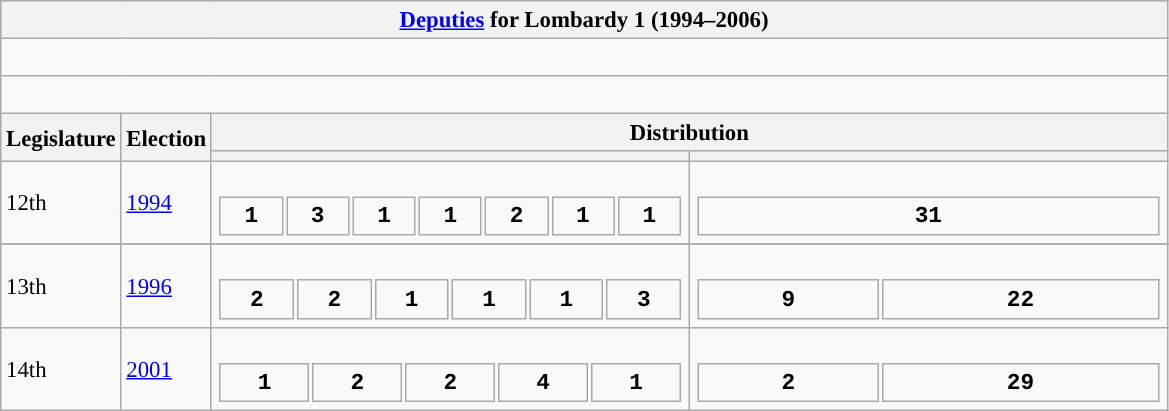<table class="wikitable" style="font-size:95%;">
<tr bgcolor="#CCCCCC">
<th colspan="4"><a href='#'>Deputies</a> for Lombardy 1 (1994–2006)</th>
</tr>
<tr>
<td colspan="4"><br>










</td>
</tr>
<tr>
<td colspan="4"><br>



</td>
</tr>
<tr bgcolor="#CCCCCC">
<th rowspan=2>Legislature</th>
<th rowspan=2>Election</th>
<th colspan=2>Distribution</th>
</tr>
<tr>
<th></th>
<th></th>
</tr>
<tr>
<td>12th</td>
<td><a href='#'>1994</a></td>
<td><br><table style="width:20.5em; font-size:100%; text-align:center; font-family:Courier New;">
<tr style="font-weight:bold">
<td style="background:">1</td>
<td style="background:">3</td>
<td style="background:">1</td>
<td style="background:">1</td>
<td style="background:">2</td>
<td style="background:">1</td>
<td style="background:">1</td>
</tr>
</table>
</td>
<td><br><table style="width:20.5em; font-size:100%; text-align:center; font-family:Courier New;">
<tr style="font-weight:bold">
<td style="background:">31</td>
</tr>
</table>
</td>
</tr>
<tr>
</tr>
<tr>
<td>13th</td>
<td><a href='#'>1996</a></td>
<td><br><table style="width:20.5em; font-size:100%; text-align:center; font-family:Courier New;">
<tr style="font-weight:bold">
<td style="background:">2</td>
<td style="background:">2</td>
<td style="background:">1</td>
<td style="background:">1</td>
<td style="background:">1</td>
<td style="background:">3</td>
</tr>
</table>
</td>
<td><br><table style="width:20.5em; font-size:100%; text-align:center; font-family:Courier New;">
<tr style="font-weight:bold">
<td style="background:">9</td>
<td style="background:">22</td>
</tr>
</table>
</td>
</tr>
<tr>
<td>14th</td>
<td><a href='#'>2001</a></td>
<td><br><table style="width:20.5em; font-size:100%; text-align:center; font-family:Courier New;">
<tr style="font-weight:bold">
<td style="background:">1</td>
<td style="background:">2</td>
<td style="background:">2</td>
<td style="background:">4</td>
<td style="background:">1</td>
</tr>
</table>
</td>
<td><br><table style="width:20.5em; font-size:100%; text-align:center; font-family:Courier New;">
<tr style="font-weight:bold">
<td style="background:">2</td>
<td style="background:">29</td>
</tr>
</table>
</td>
</tr>
</table>
